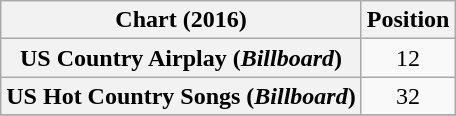<table class="wikitable sortable plainrowheaders" style="text-align:center">
<tr>
<th scope="col">Chart (2016)</th>
<th scope="col">Position</th>
</tr>
<tr>
<th scope="row">US Country Airplay (<em>Billboard</em>)</th>
<td>12</td>
</tr>
<tr>
<th scope="row">US Hot Country Songs (<em>Billboard</em>)</th>
<td>32</td>
</tr>
<tr>
</tr>
</table>
